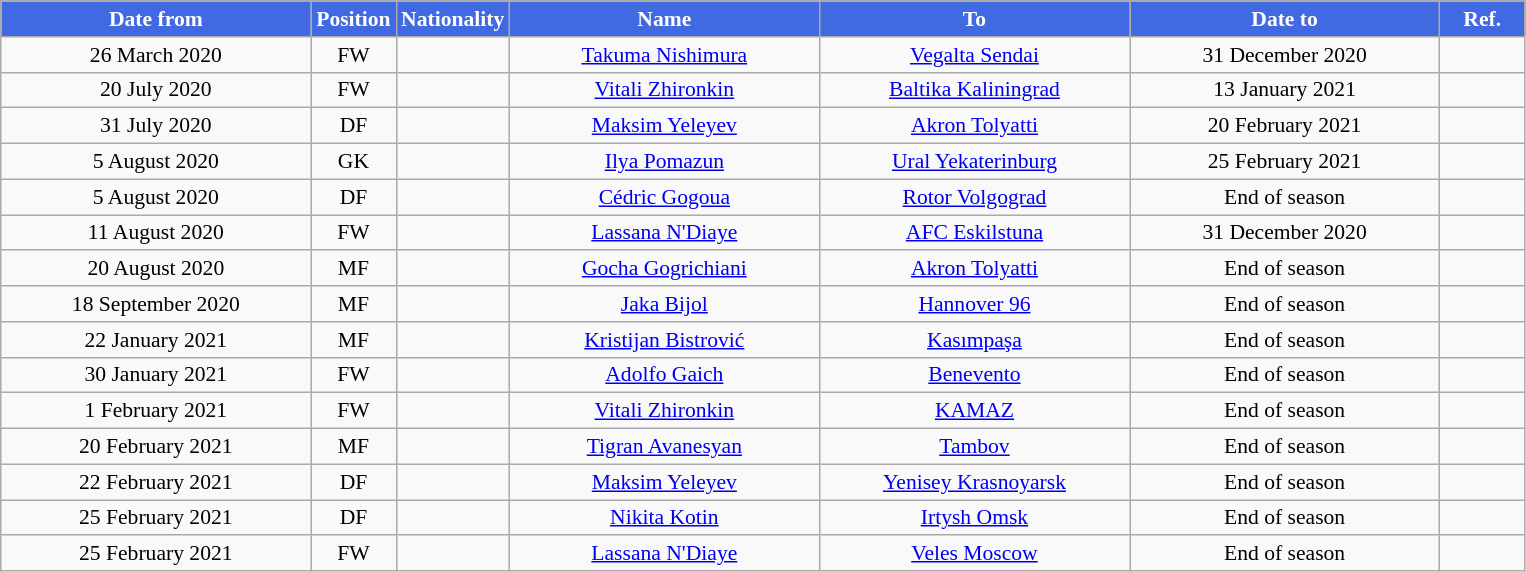<table class="wikitable" style="text-align:center; font-size:90%; ">
<tr>
<th style="background:#4169E1; color:white; width:200px;">Date from</th>
<th style="background:#4169E1; color:white; width:50px;">Position</th>
<th style="background:#4169E1; color:white; width:50px;">Nationality</th>
<th style="background:#4169E1; color:white; width:200px;">Name</th>
<th style="background:#4169E1; color:white; width:200px;">To</th>
<th style="background:#4169E1; color:white; width:200px;">Date to</th>
<th style="background:#4169E1; color:white; width:50px;">Ref.</th>
</tr>
<tr>
<td>26 March 2020</td>
<td>FW</td>
<td></td>
<td><a href='#'>Takuma Nishimura</a></td>
<td><a href='#'>Vegalta Sendai</a></td>
<td>31 December 2020</td>
<td></td>
</tr>
<tr>
<td>20 July 2020</td>
<td>FW</td>
<td></td>
<td><a href='#'>Vitali Zhironkin</a></td>
<td><a href='#'>Baltika Kaliningrad</a></td>
<td>13 January 2021</td>
<td></td>
</tr>
<tr>
<td>31 July 2020</td>
<td>DF</td>
<td></td>
<td><a href='#'>Maksim Yeleyev</a></td>
<td><a href='#'>Akron Tolyatti</a></td>
<td>20 February 2021</td>
<td></td>
</tr>
<tr>
<td>5 August 2020</td>
<td>GK</td>
<td></td>
<td><a href='#'>Ilya Pomazun</a></td>
<td><a href='#'>Ural Yekaterinburg</a></td>
<td>25 February 2021</td>
<td></td>
</tr>
<tr>
<td>5 August 2020</td>
<td>DF</td>
<td></td>
<td><a href='#'>Cédric Gogoua</a></td>
<td><a href='#'>Rotor Volgograd</a></td>
<td>End of season</td>
<td></td>
</tr>
<tr>
<td>11 August 2020</td>
<td>FW</td>
<td></td>
<td><a href='#'>Lassana N'Diaye</a></td>
<td><a href='#'>AFC Eskilstuna</a></td>
<td>31 December 2020</td>
<td></td>
</tr>
<tr>
<td>20 August 2020</td>
<td>MF</td>
<td></td>
<td><a href='#'>Gocha Gogrichiani</a></td>
<td><a href='#'>Akron Tolyatti</a></td>
<td>End of season</td>
<td></td>
</tr>
<tr>
<td>18 September 2020</td>
<td>MF</td>
<td></td>
<td><a href='#'>Jaka Bijol</a></td>
<td><a href='#'>Hannover 96</a></td>
<td>End of season</td>
<td></td>
</tr>
<tr>
<td>22 January 2021</td>
<td>MF</td>
<td></td>
<td><a href='#'>Kristijan Bistrović</a></td>
<td><a href='#'>Kasımpaşa</a></td>
<td>End of season</td>
<td></td>
</tr>
<tr>
<td>30 January 2021</td>
<td>FW</td>
<td></td>
<td><a href='#'>Adolfo Gaich</a></td>
<td><a href='#'>Benevento</a></td>
<td>End of season</td>
<td></td>
</tr>
<tr>
<td>1 February 2021</td>
<td>FW</td>
<td></td>
<td><a href='#'>Vitali Zhironkin</a></td>
<td><a href='#'>KAMAZ</a></td>
<td>End of season</td>
<td></td>
</tr>
<tr>
<td>20 February 2021</td>
<td>MF</td>
<td></td>
<td><a href='#'>Tigran Avanesyan</a></td>
<td><a href='#'>Tambov</a></td>
<td>End of season</td>
<td></td>
</tr>
<tr>
<td>22 February 2021</td>
<td>DF</td>
<td></td>
<td><a href='#'>Maksim Yeleyev</a></td>
<td><a href='#'>Yenisey Krasnoyarsk</a></td>
<td>End of season</td>
<td></td>
</tr>
<tr>
<td>25 February 2021</td>
<td>DF</td>
<td></td>
<td><a href='#'>Nikita Kotin</a></td>
<td><a href='#'>Irtysh Omsk</a></td>
<td>End of season</td>
<td></td>
</tr>
<tr>
<td>25 February 2021</td>
<td>FW</td>
<td></td>
<td><a href='#'>Lassana N'Diaye</a></td>
<td><a href='#'>Veles Moscow</a></td>
<td>End of season</td>
<td></td>
</tr>
</table>
